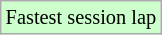<table class="wikitable sortable" style="font-size: 85%;">
<tr style="background:#ccffcc;">
<td>Fastest session lap</td>
</tr>
</table>
